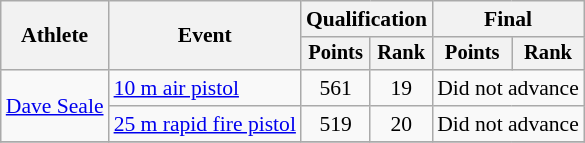<table class=wikitable style=font-size:90%;text-align:center>
<tr>
<th rowspan=2>Athlete</th>
<th rowspan=2>Event</th>
<th colspan=2>Qualification</th>
<th colspan=2>Final</th>
</tr>
<tr style=font-size:95%>
<th>Points</th>
<th>Rank</th>
<th>Points</th>
<th>Rank</th>
</tr>
<tr>
<td align=left rowspan="2"><a href='#'>Dave Seale</a></td>
<td align=left><a href='#'>10 m air pistol</a></td>
<td>561</td>
<td>19</td>
<td colspan="2">Did not advance</td>
</tr>
<tr>
<td align=left><a href='#'>25 m rapid fire pistol</a></td>
<td>519</td>
<td>20</td>
<td colspan="2">Did not advance</td>
</tr>
<tr>
</tr>
</table>
